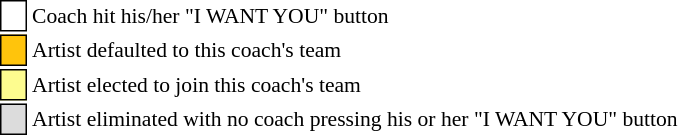<table class="toccolours" style="font-size: 90%; white-space: nowrap;">
<tr>
<td style="background-color:white; border: 1px solid black;"> <strong></strong> </td>
<td>Coach hit his/her "I WANT YOU" button</td>
</tr>
<tr>
<td style="background-color:#FFC40C; border: 1px solid black">    </td>
<td>Artist defaulted to this coach's team</td>
</tr>
<tr>
<td style="background-color:#fdfc8f; border: 1px solid black;">    </td>
<td style="padding-right: 8px">Artist elected to join this coach's team</td>
</tr>
<tr>
<td style="background-color:#DCDCDC; border: 1px solid black">    </td>
<td>Artist eliminated with no coach pressing his or her "I WANT YOU" button</td>
</tr>
<tr>
</tr>
</table>
